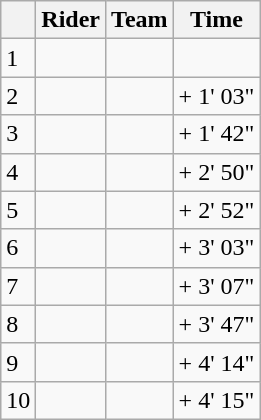<table class="wikitable">
<tr>
<th></th>
<th>Rider</th>
<th>Team</th>
<th>Time</th>
</tr>
<tr>
<td>1</td>
<td> </td>
<td></td>
<td align="right"></td>
</tr>
<tr>
<td>2</td>
<td></td>
<td></td>
<td align="right">+ 1' 03"</td>
</tr>
<tr>
<td>3</td>
<td></td>
<td></td>
<td align="right">+ 1' 42"</td>
</tr>
<tr>
<td>4</td>
<td> </td>
<td></td>
<td align="right">+ 2' 50"</td>
</tr>
<tr>
<td>5</td>
<td></td>
<td></td>
<td align="right">+ 2' 52"</td>
</tr>
<tr>
<td>6</td>
<td></td>
<td></td>
<td align="right">+ 3' 03"</td>
</tr>
<tr>
<td>7</td>
<td></td>
<td></td>
<td align="right">+ 3' 07"</td>
</tr>
<tr>
<td>8</td>
<td></td>
<td></td>
<td align="right">+ 3' 47"</td>
</tr>
<tr>
<td>9</td>
<td></td>
<td></td>
<td align="right">+ 4' 14"</td>
</tr>
<tr>
<td>10</td>
<td></td>
<td></td>
<td align="right">+ 4' 15"</td>
</tr>
</table>
